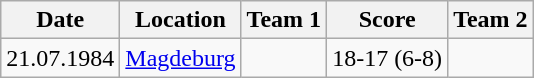<table class="wikitable">
<tr>
<th scope="col">Date</th>
<th scope="col">Location</th>
<th scope="col">Team 1</th>
<th scope="col">Score</th>
<th scope="col">Team 2</th>
</tr>
<tr>
<td>21.07.1984</td>
<td><a href='#'>Magdeburg</a></td>
<td><strong></strong></td>
<td>18-17 (6-8)</td>
<td></td>
</tr>
</table>
